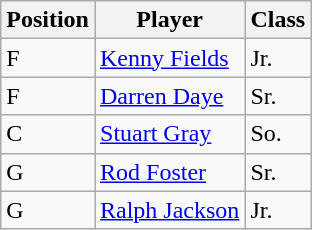<table class="wikitable">
<tr>
<th>Position</th>
<th>Player</th>
<th>Class</th>
</tr>
<tr>
<td>F</td>
<td><a href='#'>Kenny Fields</a></td>
<td>Jr.</td>
</tr>
<tr>
<td>F</td>
<td><a href='#'>Darren Daye</a></td>
<td>Sr.</td>
</tr>
<tr>
<td>C</td>
<td><a href='#'>Stuart Gray</a></td>
<td>So.</td>
</tr>
<tr>
<td>G</td>
<td><a href='#'>Rod Foster</a></td>
<td>Sr.</td>
</tr>
<tr>
<td>G</td>
<td><a href='#'>Ralph Jackson</a></td>
<td>Jr.</td>
</tr>
</table>
